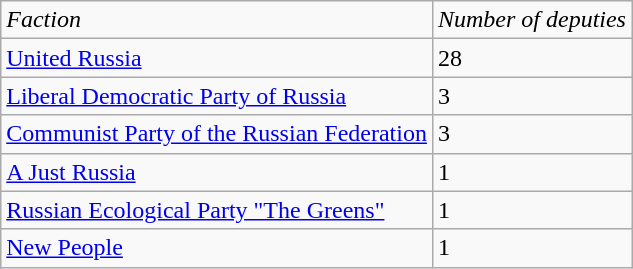<table class="wikitable">
<tr>
<td><em>Faction</em></td>
<td><em>Number of deputies</em></td>
</tr>
<tr>
<td><a href='#'>United Russia</a></td>
<td>28</td>
</tr>
<tr>
<td><a href='#'>Liberal Democratic Party of Russia</a></td>
<td>3</td>
</tr>
<tr>
<td><a href='#'>Communist Party of the Russian Federation</a></td>
<td>3</td>
</tr>
<tr>
<td><a href='#'>A Just Russia</a></td>
<td>1</td>
</tr>
<tr>
<td><a href='#'>Russian Ecological Party "The Greens"</a></td>
<td>1</td>
</tr>
<tr>
<td><a href='#'>New People</a></td>
<td>1</td>
</tr>
</table>
